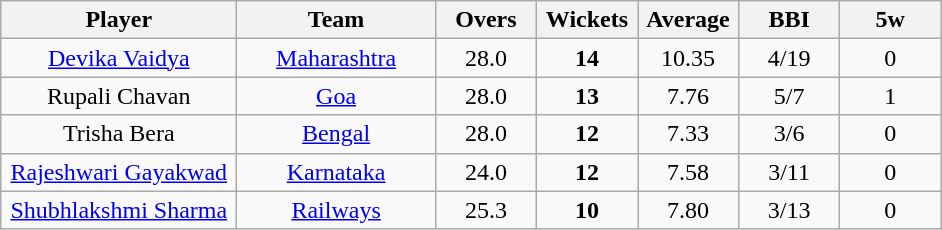<table class="wikitable" style="text-align:center">
<tr>
<th width=150>Player</th>
<th width=125>Team</th>
<th width=60>Overs</th>
<th width=60>Wickets</th>
<th width=60>Average</th>
<th width=60>BBI</th>
<th width=60>5w</th>
</tr>
<tr>
<td><a href='#'>Devika Vaidya</a></td>
<td><a href='#'>Maharashtra</a></td>
<td>28.0</td>
<td><strong>14</strong></td>
<td>10.35</td>
<td>4/19</td>
<td>0</td>
</tr>
<tr>
<td>Rupali Chavan</td>
<td><a href='#'>Goa</a></td>
<td>28.0</td>
<td><strong>13</strong></td>
<td>7.76</td>
<td>5/7</td>
<td>1</td>
</tr>
<tr>
<td>Trisha Bera</td>
<td><a href='#'>Bengal</a></td>
<td>28.0</td>
<td><strong>12</strong></td>
<td>7.33</td>
<td>3/6</td>
<td>0</td>
</tr>
<tr>
<td><a href='#'>Rajeshwari Gayakwad</a></td>
<td><a href='#'>Karnataka</a></td>
<td>24.0</td>
<td><strong>12</strong></td>
<td>7.58</td>
<td>3/11</td>
<td>0</td>
</tr>
<tr>
<td><a href='#'>Shubhlakshmi Sharma</a></td>
<td><a href='#'>Railways</a></td>
<td>25.3</td>
<td><strong>10</strong></td>
<td>7.80</td>
<td>3/13</td>
<td>0</td>
</tr>
</table>
